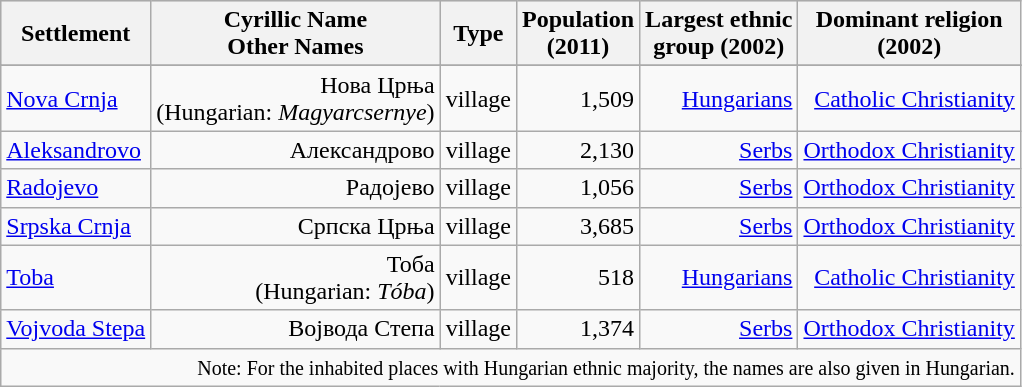<table class="wikitable" style="text-align: right;">
<tr bgcolor="#e0e0e0">
<th rowspan="1">Settlement</th>
<th colspan="1">Cyrillic Name<br>Other Names</th>
<th colspan="1">Type</th>
<th colspan="1">Population<br>(2011)</th>
<th colspan="1">Largest ethnic<br>group (2002)</th>
<th colspan="1">Dominant religion<br>(2002)</th>
</tr>
<tr bgcolor="#e0e0e0">
</tr>
<tr>
<td align="left"><a href='#'>Nova Crnja</a></td>
<td>Нова Црња<br>(Hungarian: <em>Magyarcsernye</em>)</td>
<td>village</td>
<td>1,509</td>
<td><a href='#'>Hungarians</a></td>
<td><a href='#'>Catholic Christianity</a></td>
</tr>
<tr>
<td align="left"><a href='#'>Aleksandrovo</a></td>
<td>Александрово</td>
<td>village</td>
<td>2,130</td>
<td><a href='#'>Serbs</a></td>
<td><a href='#'>Orthodox Christianity</a></td>
</tr>
<tr>
<td align="left"><a href='#'>Radojevo</a></td>
<td>Радојево</td>
<td>village</td>
<td>1,056</td>
<td><a href='#'>Serbs</a></td>
<td><a href='#'>Orthodox Christianity</a></td>
</tr>
<tr>
<td align="left"><a href='#'>Srpska Crnja</a></td>
<td>Српска Црња</td>
<td>village</td>
<td>3,685</td>
<td><a href='#'>Serbs</a></td>
<td><a href='#'>Orthodox Christianity</a></td>
</tr>
<tr>
<td align="left"><a href='#'>Toba</a></td>
<td>Тоба<br>(Hungarian: <em>Tóba</em>)</td>
<td>village</td>
<td>518</td>
<td><a href='#'>Hungarians</a></td>
<td><a href='#'>Catholic Christianity</a></td>
</tr>
<tr>
<td align="left"><a href='#'>Vojvoda Stepa</a></td>
<td>Војвода Степа</td>
<td>village</td>
<td>1,374</td>
<td><a href='#'>Serbs</a></td>
<td><a href='#'>Orthodox Christianity</a></td>
</tr>
<tr>
<td colspan="19"><small>Note: For the inhabited places with Hungarian ethnic majority, the names are also given in Hungarian.</small></td>
</tr>
</table>
